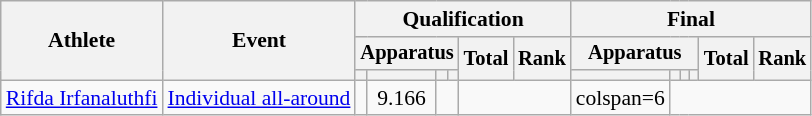<table class="wikitable" style="font-size:90%">
<tr>
<th rowspan=3>Athlete</th>
<th rowspan=3>Event</th>
<th colspan=6>Qualification</th>
<th colspan=6>Final</th>
</tr>
<tr style="font-size:95%">
<th colspan=4>Apparatus</th>
<th rowspan=2>Total</th>
<th rowspan=2>Rank</th>
<th colspan=4>Apparatus</th>
<th rowspan=2>Total</th>
<th rowspan=2>Rank</th>
</tr>
<tr style="font-size:95%">
<th></th>
<th></th>
<th></th>
<th></th>
<th></th>
<th></th>
<th></th>
<th></th>
</tr>
<tr align=center>
<td align=left><a href='#'>Rifda Irfanaluthfi</a></td>
<td align=left><a href='#'>Individual all-around</a></td>
<td></td>
<td>9.166</td>
<td colspan=2></td>
<td colspan=2></td>
<td>colspan=6 </td>
</tr>
</table>
